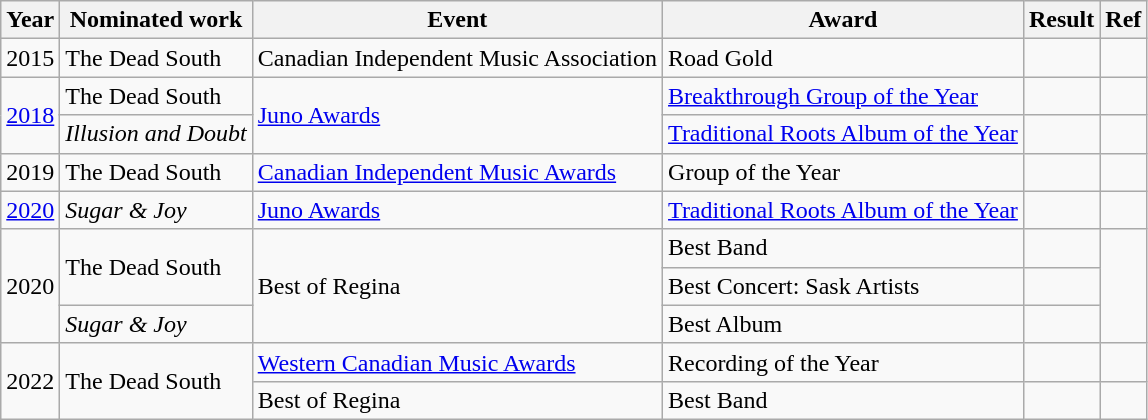<table class="wikitable">
<tr>
<th style="text-align:center;">Year</th>
<th style="text-align:center;">Nominated work</th>
<th style="text-align:center;">Event</th>
<th style="text-align:center;">Award</th>
<th style="text-align:center;">Result</th>
<th style="text-align:center;">Ref</th>
</tr>
<tr>
<td>2015</td>
<td>The Dead South</td>
<td>Canadian Independent Music Association</td>
<td>Road Gold</td>
<td></td>
<td></td>
</tr>
<tr>
<td rowspan=2><a href='#'>2018</a></td>
<td>The Dead South</td>
<td rowspan=2><a href='#'>Juno Awards</a></td>
<td><a href='#'>Breakthrough Group of the Year</a></td>
<td></td>
<td></td>
</tr>
<tr>
<td><em>Illusion and Doubt</em></td>
<td><a href='#'>Traditional Roots Album of the Year</a></td>
<td></td>
<td></td>
</tr>
<tr>
<td>2019</td>
<td>The Dead South</td>
<td><a href='#'>Canadian Independent Music Awards</a></td>
<td>Group of the Year</td>
<td></td>
<td></td>
</tr>
<tr>
<td><a href='#'>2020</a></td>
<td><em>Sugar & Joy</em></td>
<td><a href='#'>Juno Awards</a></td>
<td><a href='#'>Traditional Roots Album of the Year</a></td>
<td></td>
<td></td>
</tr>
<tr>
<td rowspan=3>2020</td>
<td rowspan=2>The Dead South</td>
<td rowspan=3>Best of Regina</td>
<td>Best Band</td>
<td></td>
<td rowspan=3></td>
</tr>
<tr>
<td>Best Concert: Sask Artists</td>
<td></td>
</tr>
<tr>
<td><em>Sugar & Joy</em></td>
<td>Best Album</td>
<td></td>
</tr>
<tr>
<td rowspan=2>2022</td>
<td rowspan=2>The Dead South</td>
<td><a href='#'>Western Canadian Music Awards</a></td>
<td>Recording of the Year</td>
<td></td>
<td></td>
</tr>
<tr>
<td>Best of Regina</td>
<td>Best Band</td>
<td></td>
</tr>
</table>
